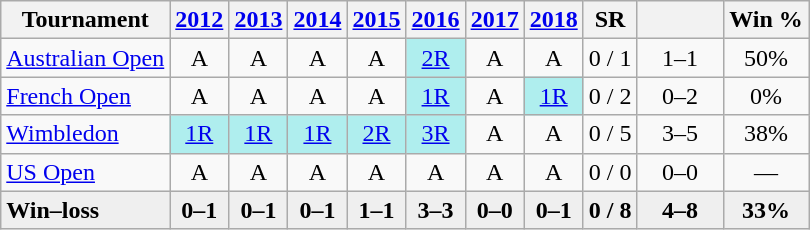<table class=wikitable style=text-align:center>
<tr>
<th>Tournament</th>
<th><a href='#'>2012</a></th>
<th><a href='#'>2013</a></th>
<th><a href='#'>2014</a></th>
<th><a href='#'>2015</a></th>
<th><a href='#'>2016</a></th>
<th><a href='#'>2017</a></th>
<th><a href='#'>2018</a></th>
<th>SR</th>
<th width="50"></th>
<th width=50>Win %</th>
</tr>
<tr>
<td align=left><a href='#'>Australian Open</a></td>
<td>A</td>
<td>A</td>
<td>A</td>
<td>A</td>
<td style=background:#afeeee><a href='#'>2R</a></td>
<td>A</td>
<td>A</td>
<td>0 / 1</td>
<td>1–1</td>
<td>50%</td>
</tr>
<tr>
<td align=left><a href='#'>French Open</a></td>
<td>A</td>
<td>A</td>
<td>A</td>
<td>A</td>
<td style=background:#afeeee><a href='#'>1R</a></td>
<td>A</td>
<td style=background:#afeeee><a href='#'>1R</a></td>
<td>0 / 2</td>
<td>0–2</td>
<td>0%</td>
</tr>
<tr>
<td align=left><a href='#'>Wimbledon</a></td>
<td style=background:#afeeee><a href='#'>1R</a></td>
<td style=background:#afeeee><a href='#'>1R</a></td>
<td style=background:#afeeee><a href='#'>1R</a></td>
<td style=background:#afeeee><a href='#'>2R</a></td>
<td style=background:#afeeee><a href='#'>3R</a></td>
<td>A</td>
<td>A</td>
<td>0 / 5</td>
<td>3–5</td>
<td>38%</td>
</tr>
<tr>
<td align=left><a href='#'>US Open</a></td>
<td>A</td>
<td>A</td>
<td>A</td>
<td>A</td>
<td>A</td>
<td>A</td>
<td>A</td>
<td>0 / 0</td>
<td>0–0</td>
<td>—</td>
</tr>
<tr style=background:#efefef;font-weight:bold>
<td style=text-align:left>Win–loss</td>
<td>0–1</td>
<td>0–1</td>
<td>0–1</td>
<td>1–1</td>
<td>3–3</td>
<td>0–0</td>
<td>0–1</td>
<td>0 / 8</td>
<td>4–8</td>
<td>33%</td>
</tr>
</table>
